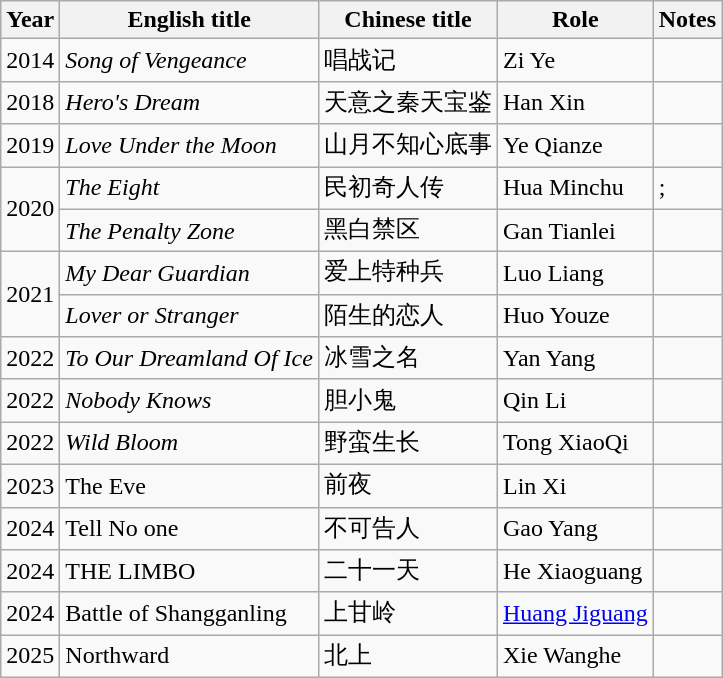<table class="wikitable">
<tr>
<th>Year</th>
<th>English title</th>
<th>Chinese title</th>
<th>Role</th>
<th>Notes</th>
</tr>
<tr>
<td>2014</td>
<td><em>Song of Vengeance</em></td>
<td>唱战记</td>
<td>Zi Ye</td>
<td></td>
</tr>
<tr>
<td>2018</td>
<td><em>Hero's Dream</em></td>
<td>天意之秦天宝鉴</td>
<td>Han Xin</td>
<td></td>
</tr>
<tr>
<td>2019</td>
<td><em>Love Under the Moon</em></td>
<td>山月不知心底事</td>
<td>Ye Qianze</td>
<td></td>
</tr>
<tr>
<td rowspan=2>2020</td>
<td><em>The Eight</em></td>
<td>民初奇人传</td>
<td>Hua Minchu</td>
<td>;</td>
</tr>
<tr>
<td><em>The Penalty Zone</em></td>
<td>黑白禁区</td>
<td>Gan Tianlei</td>
<td></td>
</tr>
<tr>
<td rowspan=2>2021</td>
<td><em>My Dear Guardian</em></td>
<td>爱上特种兵</td>
<td>Luo Liang</td>
<td></td>
</tr>
<tr>
<td><em>Lover or Stranger</em></td>
<td>陌生的恋人</td>
<td>Huo Youze</td>
<td></td>
</tr>
<tr>
<td>2022</td>
<td><em>To Our Dreamland Of Ice</em></td>
<td>冰雪之名</td>
<td>Yan Yang</td>
<td></td>
</tr>
<tr>
<td>2022</td>
<td><em>Nobody Knows</em></td>
<td>胆小鬼</td>
<td>Qin Li</td>
<td></td>
</tr>
<tr>
<td>2022</td>
<td><em>Wild Bloom</em></td>
<td>野蛮生长</td>
<td>Tong XiaoQi</td>
<td></td>
</tr>
<tr>
<td>2023</td>
<td>The Eve</td>
<td>前夜</td>
<td>Lin Xi</td>
<td></td>
</tr>
<tr>
<td>2024</td>
<td>Tell No one</td>
<td>不可告人</td>
<td>Gao Yang</td>
<td></td>
</tr>
<tr>
<td>2024</td>
<td>THE LIMBO</td>
<td>二十一天</td>
<td>He Xiaoguang</td>
<td></td>
</tr>
<tr>
<td>2024</td>
<td>Battle of Shangganling</td>
<td>上甘岭</td>
<td><a href='#'>Huang Jiguang</a></td>
<td></td>
</tr>
<tr>
<td>2025</td>
<td>Northward</td>
<td>北上</td>
<td>Xie Wanghe</td>
<td></td>
</tr>
</table>
